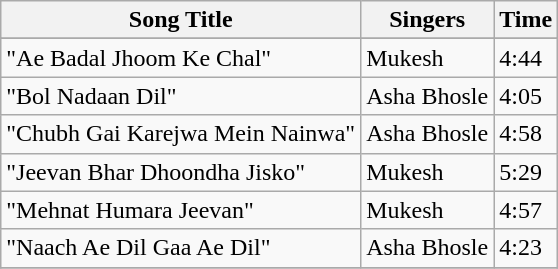<table class="wikitable">
<tr>
<th>Song Title</th>
<th>Singers</th>
<th>Time</th>
</tr>
<tr>
</tr>
<tr>
<td>"Ae Badal Jhoom Ke Chal"</td>
<td>Mukesh</td>
<td>4:44</td>
</tr>
<tr>
<td>"Bol Nadaan Dil"</td>
<td>Asha Bhosle</td>
<td>4:05</td>
</tr>
<tr>
<td>"Chubh Gai Karejwa Mein Nainwa"</td>
<td>Asha Bhosle</td>
<td>4:58</td>
</tr>
<tr>
<td>"Jeevan Bhar Dhoondha Jisko"</td>
<td>Mukesh</td>
<td>5:29</td>
</tr>
<tr>
<td>"Mehnat Humara Jeevan"</td>
<td>Mukesh</td>
<td>4:57</td>
</tr>
<tr>
<td>"Naach Ae Dil Gaa Ae Dil"</td>
<td>Asha Bhosle</td>
<td>4:23</td>
</tr>
<tr>
</tr>
</table>
